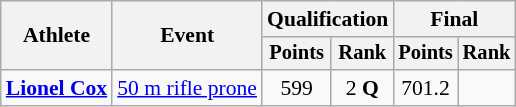<table class="wikitable" style="font-size:90%">
<tr>
<th rowspan="2">Athlete</th>
<th rowspan="2">Event</th>
<th colspan=2>Qualification</th>
<th colspan=2>Final</th>
</tr>
<tr style="font-size:95%">
<th>Points</th>
<th>Rank</th>
<th>Points</th>
<th>Rank</th>
</tr>
<tr align=center>
<td align=left><strong><a href='#'>Lionel Cox</a></strong></td>
<td align=left><a href='#'>50 m rifle prone</a></td>
<td>599</td>
<td>2 <strong>Q</strong></td>
<td>701.2</td>
<td></td>
</tr>
</table>
